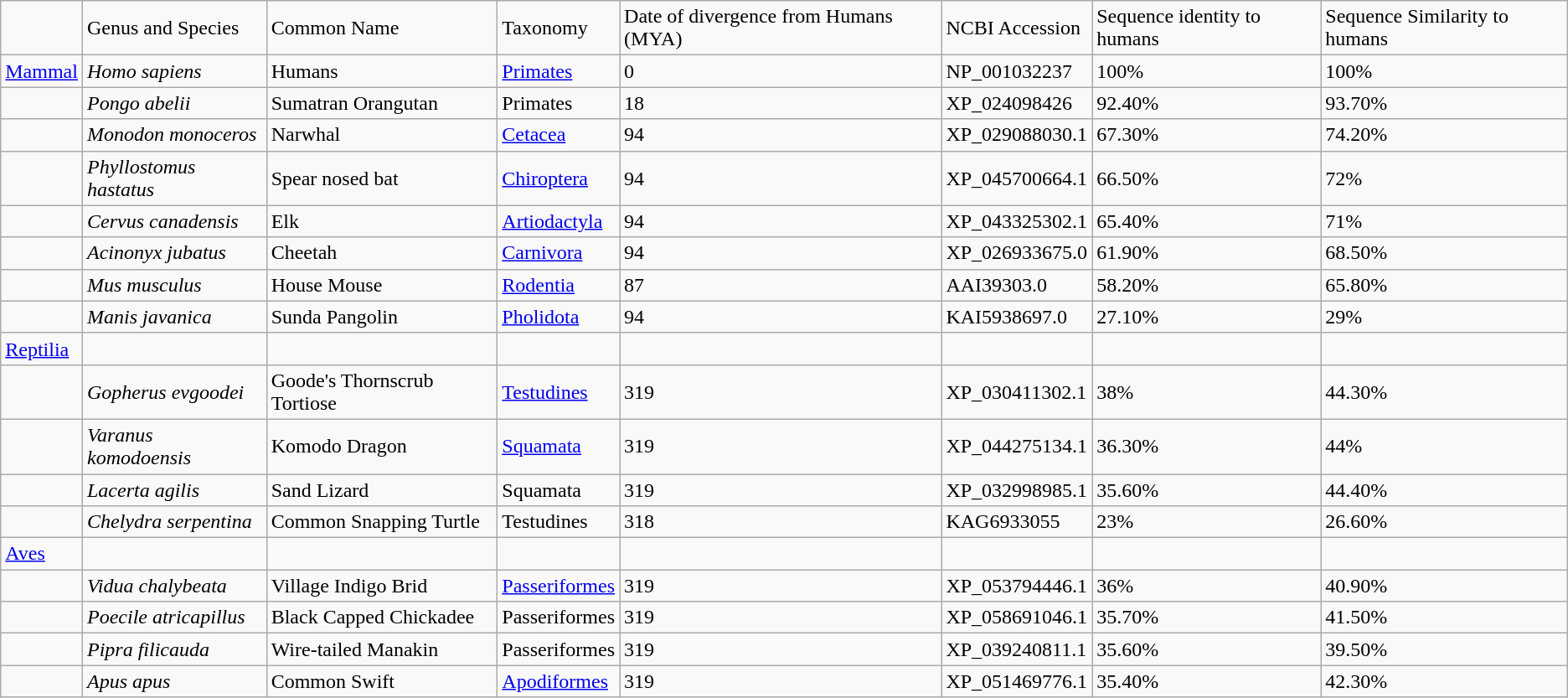<table class="wikitable">
<tr>
<td></td>
<td>Genus and Species</td>
<td>Common Name</td>
<td>Taxonomy</td>
<td>Date of divergence from Humans (MYA)</td>
<td>NCBI Accession</td>
<td>Sequence identity to humans</td>
<td>Sequence Similarity to humans</td>
</tr>
<tr>
<td><a href='#'>Mammal</a></td>
<td><em>Homo sapiens</em></td>
<td>Humans</td>
<td><a href='#'>Primates</a></td>
<td>0</td>
<td>NP_001032237</td>
<td>100%</td>
<td>100%</td>
</tr>
<tr>
<td></td>
<td><em>Pongo abelii</em></td>
<td>Sumatran Orangutan</td>
<td>Primates</td>
<td>18</td>
<td>XP_024098426</td>
<td>92.40%</td>
<td>93.70%</td>
</tr>
<tr>
<td></td>
<td><em>Monodon monoceros</em></td>
<td>Narwhal</td>
<td><a href='#'>Cetacea</a></td>
<td>94</td>
<td>XP_029088030.1</td>
<td>67.30%</td>
<td>74.20%</td>
</tr>
<tr>
<td></td>
<td><em>Phyllostomus hastatus</em></td>
<td>Spear nosed bat</td>
<td><a href='#'>Chiroptera</a></td>
<td>94</td>
<td>XP_045700664.1</td>
<td>66.50%</td>
<td>72%</td>
</tr>
<tr>
<td></td>
<td><em>Cervus canadensis</em></td>
<td>Elk</td>
<td><a href='#'>Artiodactyla</a></td>
<td>94</td>
<td>XP_043325302.1</td>
<td>65.40%</td>
<td>71%</td>
</tr>
<tr>
<td></td>
<td><em>Acinonyx jubatus</em></td>
<td>Cheetah</td>
<td><a href='#'>Carnivora</a></td>
<td>94</td>
<td>XP_026933675.0</td>
<td>61.90%</td>
<td>68.50%</td>
</tr>
<tr>
<td></td>
<td><em>Mus musculus</em></td>
<td>House Mouse</td>
<td><a href='#'>Rodentia</a></td>
<td>87</td>
<td>AAI39303.0</td>
<td>58.20%</td>
<td>65.80%</td>
</tr>
<tr>
<td></td>
<td><em>Manis javanica</em></td>
<td>Sunda Pangolin</td>
<td><a href='#'>Pholidota</a></td>
<td>94</td>
<td>KAI5938697.0</td>
<td>27.10%</td>
<td>29%</td>
</tr>
<tr>
<td><a href='#'>Reptilia</a></td>
<td></td>
<td></td>
<td></td>
<td></td>
<td></td>
<td></td>
<td></td>
</tr>
<tr>
<td></td>
<td><em>Gopherus evgoodei</em></td>
<td>Goode's Thornscrub Tortiose</td>
<td><a href='#'>Testudines</a></td>
<td>319</td>
<td>XP_030411302.1</td>
<td>38%</td>
<td>44.30%</td>
</tr>
<tr>
<td></td>
<td><em>Varanus komodoensis</em></td>
<td>Komodo Dragon</td>
<td><a href='#'>Squamata</a></td>
<td>319</td>
<td>XP_044275134.1</td>
<td>36.30%</td>
<td>44%</td>
</tr>
<tr>
<td></td>
<td><em>Lacerta agilis</em></td>
<td>Sand Lizard</td>
<td>Squamata</td>
<td>319</td>
<td>XP_032998985.1</td>
<td>35.60%</td>
<td>44.40%</td>
</tr>
<tr>
<td></td>
<td><em>Chelydra serpentina</em></td>
<td>Common Snapping Turtle</td>
<td>Testudines</td>
<td>318</td>
<td>KAG6933055</td>
<td>23%</td>
<td>26.60%</td>
</tr>
<tr>
<td><a href='#'>Aves</a></td>
<td></td>
<td></td>
<td></td>
<td></td>
<td></td>
<td></td>
<td></td>
</tr>
<tr>
<td></td>
<td><em>Vidua chalybeata</em></td>
<td>Village Indigo Brid</td>
<td><a href='#'>Passeriformes</a></td>
<td>319</td>
<td>XP_053794446.1</td>
<td>36%</td>
<td>40.90%</td>
</tr>
<tr>
<td></td>
<td><em>Poecile atricapillus</em></td>
<td>Black Capped Chickadee</td>
<td>Passeriformes</td>
<td>319</td>
<td>XP_058691046.1</td>
<td>35.70%</td>
<td>41.50%</td>
</tr>
<tr>
<td></td>
<td><em>Pipra filicauda</em></td>
<td>Wire-tailed Manakin</td>
<td>Passeriformes</td>
<td>319</td>
<td>XP_039240811.1</td>
<td>35.60%</td>
<td>39.50%</td>
</tr>
<tr>
<td></td>
<td><em>Apus apus</em></td>
<td>Common Swift</td>
<td><a href='#'>Apodiformes</a></td>
<td>319</td>
<td>XP_051469776.1</td>
<td>35.40%</td>
<td>42.30%</td>
</tr>
</table>
